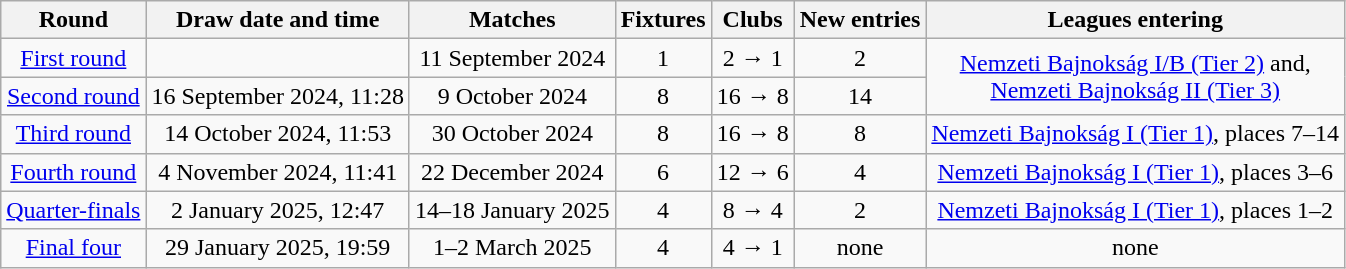<table class="wikitable" style="text-align:center">
<tr>
<th>Round</th>
<th>Draw date and time</th>
<th>Matches</th>
<th>Fixtures</th>
<th>Clubs</th>
<th>New entries</th>
<th>Leagues entering</th>
</tr>
<tr>
<td><a href='#'>First round</a></td>
<td></td>
<td>11 September 2024</td>
<td>1</td>
<td>2 → 1</td>
<td>2</td>
<td rowspan=2><a href='#'>Nemzeti Bajnokság I/B (Tier 2)</a> and,<br><a href='#'>Nemzeti Bajnokság II (Tier 3)</a></td>
</tr>
<tr>
<td><a href='#'>Second round</a></td>
<td>16 September 2024, 11:28</td>
<td>9 October 2024</td>
<td>8</td>
<td>16 → 8</td>
<td>14</td>
</tr>
<tr>
<td><a href='#'>Third round</a></td>
<td>14 October 2024, 11:53</td>
<td>30 October 2024</td>
<td>8</td>
<td>16 → 8</td>
<td>8</td>
<td><a href='#'>Nemzeti Bajnokság I (Tier 1)</a>, places 7–14</td>
</tr>
<tr>
<td><a href='#'>Fourth round</a></td>
<td>4 November 2024, 11:41</td>
<td>22 December 2024</td>
<td>6</td>
<td>12 → 6</td>
<td>4</td>
<td><a href='#'>Nemzeti Bajnokság I (Tier 1)</a>, places 3–6</td>
</tr>
<tr>
<td><a href='#'>Quarter-finals</a></td>
<td>2 January 2025, 12:47</td>
<td>14–18 January 2025</td>
<td>4</td>
<td>8 → 4</td>
<td>2</td>
<td><a href='#'>Nemzeti Bajnokság I (Tier 1)</a>, places 1–2</td>
</tr>
<tr>
<td><a href='#'>Final four</a></td>
<td>29 January 2025, 19:59</td>
<td>1–2 March 2025</td>
<td>4</td>
<td>4 → 1</td>
<td>none</td>
<td>none</td>
</tr>
</table>
